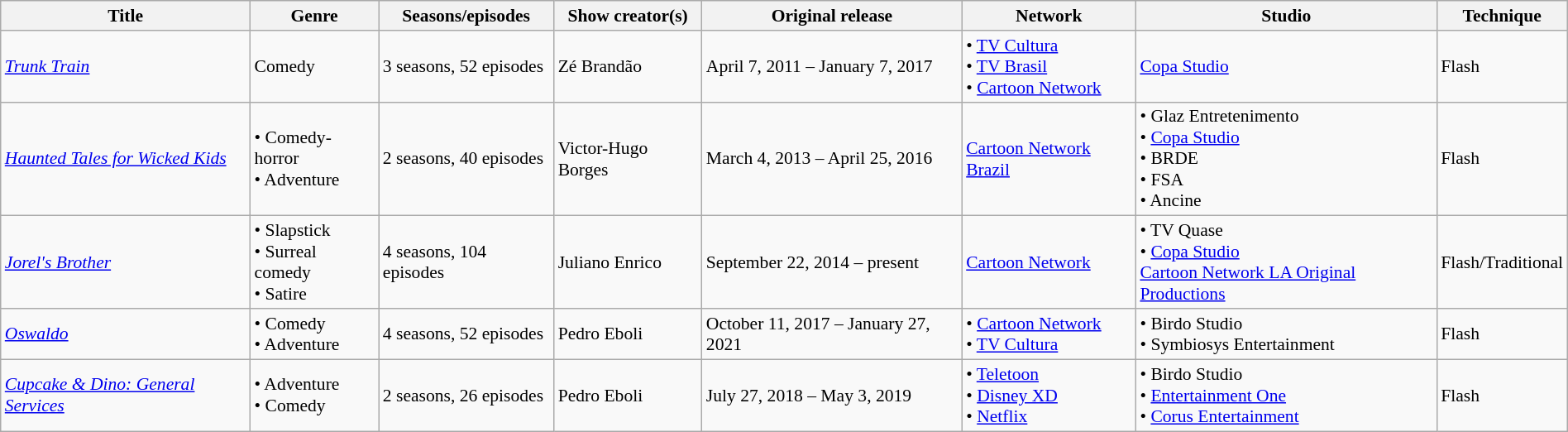<table class="wikitable sortable" style="text-align: left; font-size:90%; width:100%;">
<tr>
<th>Title</th>
<th>Genre</th>
<th>Seasons/episodes</th>
<th>Show creator(s)</th>
<th>Original release</th>
<th>Network</th>
<th>Studio</th>
<th>Technique</th>
</tr>
<tr>
<td><em><a href='#'>Trunk Train</a></em></td>
<td>Comedy</td>
<td>3 seasons, 52 episodes</td>
<td>Zé Brandão</td>
<td>April 7, 2011 – January 7, 2017</td>
<td>• <a href='#'>TV Cultura</a><br>• <a href='#'>TV Brasil</a><br>• <a href='#'>Cartoon Network</a></td>
<td><a href='#'>Copa Studio</a></td>
<td>Flash</td>
</tr>
<tr>
<td><em><a href='#'>Haunted Tales for Wicked Kids</a></em></td>
<td>• Comedy-horror<br>• Adventure</td>
<td>2 seasons, 40 episodes</td>
<td>Victor-Hugo Borges</td>
<td>March 4, 2013 – April 25, 2016</td>
<td><a href='#'>Cartoon Network Brazil</a></td>
<td>• Glaz Entretenimento<br>• <a href='#'>Copa Studio</a><br>• BRDE<br>• FSA<br>• Ancine</td>
<td>Flash</td>
</tr>
<tr>
<td><em><a href='#'>Jorel's Brother</a></em></td>
<td>• Slapstick<br>• Surreal comedy<br>• Satire</td>
<td>4 seasons, 104 episodes</td>
<td>Juliano Enrico</td>
<td>September 22, 2014 – present</td>
<td><a href='#'>Cartoon Network</a></td>
<td>• TV Quase<br>• <a href='#'>Copa Studio</a><br><a href='#'>Cartoon Network LA Original Productions</a></td>
<td>Flash/Traditional</td>
</tr>
<tr>
<td><em><a href='#'>Oswaldo</a></em></td>
<td>• Comedy<br>• Adventure</td>
<td>4 seasons, 52 episodes</td>
<td>Pedro Eboli</td>
<td>October 11, 2017 – January 27, 2021</td>
<td>• <a href='#'>Cartoon Network</a><br>• <a href='#'>TV Cultura</a></td>
<td>• Birdo Studio<br>• Symbiosys Entertainment</td>
<td>Flash</td>
</tr>
<tr>
<td><em><a href='#'>Cupcake & Dino: General Services</a></em></td>
<td>• Adventure<br>• Comedy</td>
<td>2 seasons, 26 episodes</td>
<td>Pedro Eboli</td>
<td>July 27, 2018 – May 3, 2019</td>
<td>• <a href='#'>Teletoon</a><br>• <a href='#'>Disney XD</a><br>• <a href='#'>Netflix</a></td>
<td>• Birdo Studio<br>• <a href='#'>Entertainment One</a><br>• <a href='#'>Corus Entertainment</a></td>
<td>Flash</td>
</tr>
</table>
